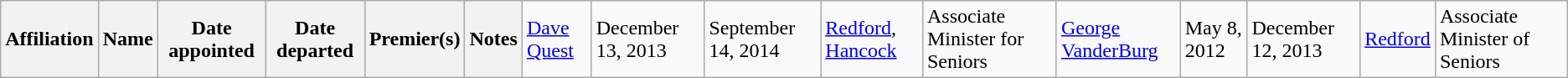<table class="wikitable">
<tr>
<th colspan="2">Affiliation</th>
<th>Name</th>
<th>Date appointed</th>
<th>Date departed</th>
<th>Premier(s)</th>
<th>Notes<br></th>
<td><a href='#'>Dave Quest</a></td>
<td>December 13, 2013</td>
<td>September 14, 2014</td>
<td><a href='#'>Redford</a>, <a href='#'>Hancock</a></td>
<td>Associate Minister for Seniors<br></td>
<td><a href='#'>George VanderBurg</a></td>
<td>May 8, 2012</td>
<td>December 12, 2013</td>
<td><a href='#'>Redford</a></td>
<td>Associate Minister of Seniors</td>
</tr>
</table>
